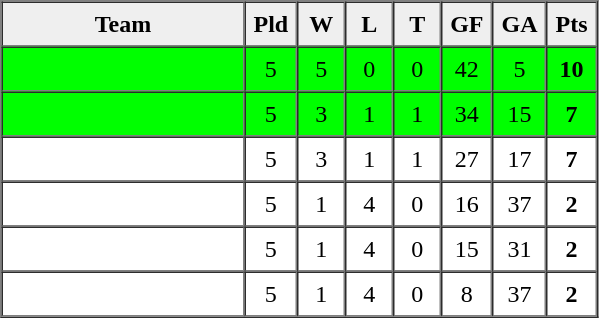<table border=1 cellpadding=5 cellspacing=0>
<tr>
<th bgcolor="#efefef" width="150">Team</th>
<th bgcolor="#efefef" width="20">Pld</th>
<th bgcolor="#efefef" width="20">W</th>
<th bgcolor="#efefef" width="20">L</th>
<th bgcolor="#efefef" width="20">T</th>
<th bgcolor="#efefef" width="20">GF</th>
<th bgcolor="#efefef" width="20">GA</th>
<th bgcolor="#efefef" width="20">Pts</th>
</tr>
<tr align=center bgcolor="lime">
<td align=left></td>
<td>5</td>
<td>5</td>
<td>0</td>
<td>0</td>
<td>42</td>
<td>5</td>
<td><strong>10</strong></td>
</tr>
<tr align=center bgcolor="lime">
<td align=left></td>
<td>5</td>
<td>3</td>
<td>1</td>
<td>1</td>
<td>34</td>
<td>15</td>
<td><strong>7</strong></td>
</tr>
<tr align=center>
<td align=left></td>
<td>5</td>
<td>3</td>
<td>1</td>
<td>1</td>
<td>27</td>
<td>17</td>
<td><strong>7</strong></td>
</tr>
<tr align=center>
<td align=left></td>
<td>5</td>
<td>1</td>
<td>4</td>
<td>0</td>
<td>16</td>
<td>37</td>
<td><strong>2</strong></td>
</tr>
<tr align=center>
<td align=left></td>
<td>5</td>
<td>1</td>
<td>4</td>
<td>0</td>
<td>15</td>
<td>31</td>
<td><strong>2</strong></td>
</tr>
<tr align=center>
<td align=left></td>
<td>5</td>
<td>1</td>
<td>4</td>
<td>0</td>
<td>8</td>
<td>37</td>
<td><strong>2</strong></td>
</tr>
</table>
